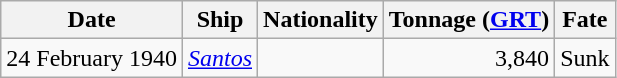<table class="wikitable sortable">
<tr>
<th>Date</th>
<th>Ship</th>
<th>Nationality</th>
<th>Tonnage (<a href='#'>GRT</a>)</th>
<th>Fate</th>
</tr>
<tr>
<td align="right">24 February 1940</td>
<td align="left"><a href='#'><em>Santos</em></a></td>
<td align="left"></td>
<td align="right">3,840</td>
<td align="left">Sunk</td>
</tr>
</table>
